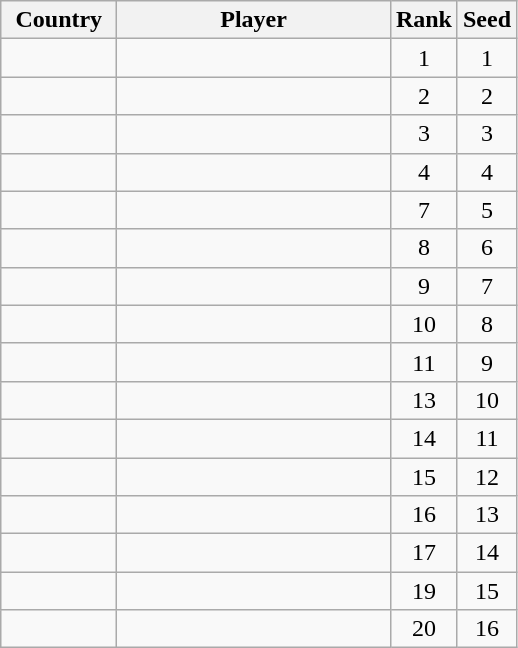<table class="sortable wikitable" border="1">
<tr>
<th width="70">Country</th>
<th width="175">Player</th>
<th>Rank</th>
<th>Seed</th>
</tr>
<tr>
<td></td>
<td></td>
<td align="center">1</td>
<td align="center">1</td>
</tr>
<tr>
<td></td>
<td></td>
<td align="center">2</td>
<td align="center">2</td>
</tr>
<tr>
<td></td>
<td></td>
<td align="center">3</td>
<td align="center">3</td>
</tr>
<tr>
<td></td>
<td></td>
<td align="center">4</td>
<td align="center">4</td>
</tr>
<tr>
<td></td>
<td></td>
<td align="center">7</td>
<td align="center">5</td>
</tr>
<tr>
<td></td>
<td></td>
<td align="center">8</td>
<td align="center">6</td>
</tr>
<tr>
<td></td>
<td></td>
<td align="center">9</td>
<td align="center">7</td>
</tr>
<tr>
<td></td>
<td></td>
<td align="center">10</td>
<td align="center">8</td>
</tr>
<tr>
<td></td>
<td></td>
<td align="center">11</td>
<td align="center">9</td>
</tr>
<tr>
<td></td>
<td></td>
<td align="center">13</td>
<td align="center">10</td>
</tr>
<tr>
<td></td>
<td></td>
<td align="center">14</td>
<td align="center">11</td>
</tr>
<tr>
<td></td>
<td></td>
<td align="center">15</td>
<td align="center">12</td>
</tr>
<tr>
<td></td>
<td></td>
<td align="center">16</td>
<td align="center">13</td>
</tr>
<tr>
<td></td>
<td></td>
<td align="center">17</td>
<td align="center">14</td>
</tr>
<tr>
<td></td>
<td></td>
<td align="center">19</td>
<td align="center">15</td>
</tr>
<tr>
<td></td>
<td></td>
<td align="center">20</td>
<td align="center">16</td>
</tr>
</table>
